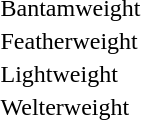<table>
<tr>
<td rowspan=2>Bantamweight</td>
<td rowspan=2></td>
<td rowspan=2></td>
<td></td>
</tr>
<tr>
<td></td>
</tr>
<tr>
<td rowspan=2>Featherweight</td>
<td rowspan=2></td>
<td rowspan=2></td>
<td></td>
</tr>
<tr>
<td></td>
</tr>
<tr>
<td rowspan=2>Lightweight</td>
<td rowspan=2></td>
<td rowspan=2></td>
<td></td>
</tr>
<tr>
<td></td>
</tr>
<tr>
<td rowspan=2>Welterweight</td>
<td rowspan=2></td>
<td rowspan=2></td>
<td></td>
</tr>
<tr>
<td></td>
</tr>
<tr>
</tr>
</table>
